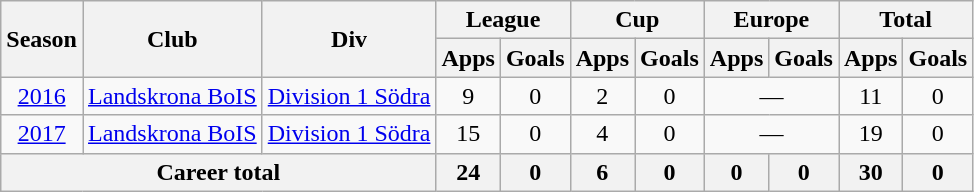<table class="wikitable" style="text-align: center;">
<tr>
<th rowspan="2">Season</th>
<th rowspan="2">Club</th>
<th rowspan="2">Div</th>
<th colspan="2">League</th>
<th colspan="2">Cup</th>
<th colspan="2">Europe</th>
<th colspan="2">Total</th>
</tr>
<tr>
<th>Apps</th>
<th>Goals</th>
<th>Apps</th>
<th>Goals</th>
<th>Apps</th>
<th>Goals</th>
<th>Apps</th>
<th>Goals</th>
</tr>
<tr>
<td><a href='#'>2016</a></td>
<td rowspan="1" valign="center"><a href='#'>Landskrona BoIS</a></td>
<td rowspan="1"><a href='#'>Division 1 Södra</a></td>
<td>9</td>
<td>0</td>
<td>2</td>
<td>0</td>
<td colspan="2">—</td>
<td>11</td>
<td>0</td>
</tr>
<tr>
<td><a href='#'>2017</a></td>
<td rowspan="1" valign="center"><a href='#'>Landskrona BoIS</a></td>
<td rowspan="1"><a href='#'>Division 1 Södra</a></td>
<td>15</td>
<td>0</td>
<td>4</td>
<td>0</td>
<td colspan="2">—</td>
<td>19</td>
<td>0</td>
</tr>
<tr>
<th colspan="3">Career total</th>
<th>24</th>
<th>0</th>
<th>6</th>
<th>0</th>
<th>0</th>
<th>0</th>
<th>30</th>
<th>0</th>
</tr>
</table>
